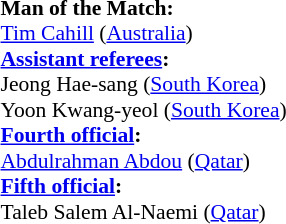<table style="width:50%; font-size:90%;">
<tr>
<td><br><strong>Man of the Match:</strong>
<br><a href='#'>Tim Cahill</a> (<a href='#'>Australia</a>)<br><strong><a href='#'>Assistant referees</a>:</strong>
<br>Jeong Hae-sang (<a href='#'>South Korea</a>)
<br>Yoon Kwang-yeol (<a href='#'>South Korea</a>)
<br><strong><a href='#'>Fourth official</a>:</strong>
<br><a href='#'>Abdulrahman Abdou</a> (<a href='#'>Qatar</a>)
<br><strong><a href='#'>Fifth official</a>:</strong>
<br>Taleb Salem Al-Naemi (<a href='#'>Qatar</a>)</td>
</tr>
</table>
